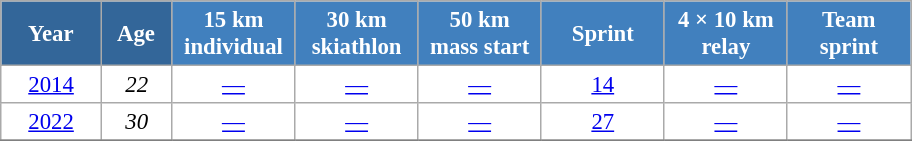<table class="wikitable" style="font-size:95%; text-align:center; border:grey solid 1px; border-collapse:collapse; background:#ffffff;">
<tr>
<th style="background-color:#369; color:white; width:60px;"> Year </th>
<th style="background-color:#369; color:white; width:40px;"> Age </th>
<th style="background-color:#4180be; color:white; width:75px;"> 15 km <br> individual </th>
<th style="background-color:#4180be; color:white; width:75px;"> 30 km <br> skiathlon </th>
<th style="background-color:#4180be; color:white; width:75px;"> 50 km <br> mass start </th>
<th style="background-color:#4180be; color:white; width:75px;"> Sprint </th>
<th style="background-color:#4180be; color:white; width:75px;"> 4 × 10 km <br> relay </th>
<th style="background-color:#4180be; color:white; width:75px;"> Team <br> sprint </th>
</tr>
<tr>
<td><a href='#'>2014</a></td>
<td><em>22</em></td>
<td><a href='#'>—</a></td>
<td><a href='#'>—</a></td>
<td><a href='#'>—</a></td>
<td><a href='#'>14</a></td>
<td><a href='#'>—</a></td>
<td><a href='#'>—</a></td>
</tr>
<tr>
<td><a href='#'>2022</a></td>
<td><em>30</em></td>
<td><a href='#'>—</a></td>
<td><a href='#'>—</a></td>
<td><a href='#'>—</a></td>
<td><a href='#'>27</a></td>
<td><a href='#'>—</a></td>
<td><a href='#'>—</a></td>
</tr>
<tr>
</tr>
</table>
